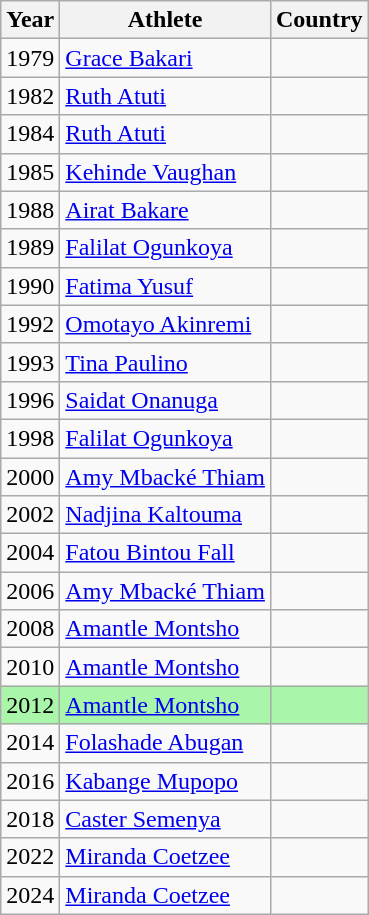<table class="wikitable sortable">
<tr>
<th>Year</th>
<th>Athlete</th>
<th>Country</th>
</tr>
<tr>
<td>1979</td>
<td><a href='#'>Grace Bakari</a></td>
<td></td>
</tr>
<tr>
<td>1982</td>
<td><a href='#'>Ruth Atuti</a></td>
<td></td>
</tr>
<tr>
<td>1984</td>
<td><a href='#'>Ruth Atuti</a></td>
<td></td>
</tr>
<tr>
<td>1985</td>
<td><a href='#'>Kehinde Vaughan</a></td>
<td></td>
</tr>
<tr>
<td>1988</td>
<td><a href='#'>Airat Bakare</a></td>
<td></td>
</tr>
<tr>
<td>1989</td>
<td><a href='#'>Falilat Ogunkoya</a></td>
<td></td>
</tr>
<tr>
<td>1990</td>
<td><a href='#'>Fatima Yusuf</a></td>
<td></td>
</tr>
<tr>
<td>1992</td>
<td><a href='#'>Omotayo Akinremi</a></td>
<td></td>
</tr>
<tr>
<td>1993</td>
<td><a href='#'>Tina Paulino</a></td>
<td></td>
</tr>
<tr>
<td>1996</td>
<td><a href='#'>Saidat Onanuga</a></td>
<td></td>
</tr>
<tr>
<td>1998</td>
<td><a href='#'>Falilat Ogunkoya</a></td>
<td></td>
</tr>
<tr>
<td>2000</td>
<td><a href='#'>Amy Mbacké Thiam</a></td>
<td></td>
</tr>
<tr>
<td>2002</td>
<td><a href='#'>Nadjina Kaltouma</a></td>
<td></td>
</tr>
<tr>
<td>2004</td>
<td><a href='#'>Fatou Bintou Fall</a></td>
<td></td>
</tr>
<tr>
<td>2006</td>
<td><a href='#'>Amy Mbacké Thiam</a></td>
<td></td>
</tr>
<tr>
<td>2008</td>
<td><a href='#'>Amantle Montsho</a></td>
<td></td>
</tr>
<tr>
<td>2010</td>
<td><a href='#'>Amantle Montsho</a></td>
<td></td>
</tr>
<tr bgcolor=#A9F5A9>
<td>2012</td>
<td><a href='#'>Amantle Montsho</a></td>
<td></td>
</tr>
<tr>
<td>2014</td>
<td><a href='#'>Folashade Abugan</a></td>
<td></td>
</tr>
<tr>
<td>2016</td>
<td><a href='#'>Kabange Mupopo</a></td>
<td></td>
</tr>
<tr>
<td>2018</td>
<td><a href='#'>Caster Semenya</a></td>
<td></td>
</tr>
<tr>
<td>2022</td>
<td><a href='#'>Miranda Coetzee</a></td>
<td></td>
</tr>
<tr>
<td>2024</td>
<td><a href='#'>Miranda Coetzee</a></td>
<td></td>
</tr>
</table>
